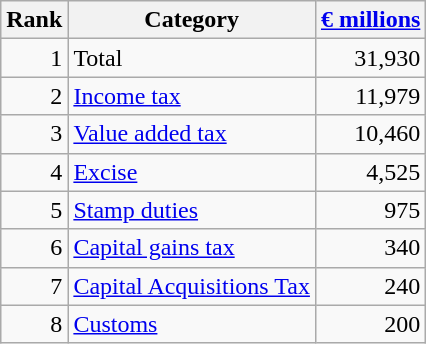<table class="wikitable sortable" style="margin-left:left;margin-right:auto;text-align: right">
<tr>
<th>Rank</th>
<th>Category</th>
<th><a href='#'>€ millions</a></th>
</tr>
<tr>
<td>1</td>
<td style="text-align:left;">Total</td>
<td>31,930</td>
</tr>
<tr>
<td>2</td>
<td style="text-align:left;"><a href='#'>Income tax</a></td>
<td>11,979</td>
</tr>
<tr>
<td>3</td>
<td style="text-align:left;"><a href='#'>Value added tax</a></td>
<td>10,460</td>
</tr>
<tr>
<td>4</td>
<td style="text-align:left;"><a href='#'>Excise</a></td>
<td>4,525</td>
</tr>
<tr>
<td>5</td>
<td style="text-align:left;"><a href='#'>Stamp duties</a></td>
<td>975</td>
</tr>
<tr>
<td>6</td>
<td style="text-align:left;"><a href='#'>Capital gains tax</a></td>
<td>340</td>
</tr>
<tr>
<td>7</td>
<td style="text-align:left;"><a href='#'>Capital Acquisitions Tax</a></td>
<td>240</td>
</tr>
<tr>
<td>8</td>
<td style="text-align:left;"><a href='#'>Customs</a></td>
<td>200</td>
</tr>
</table>
